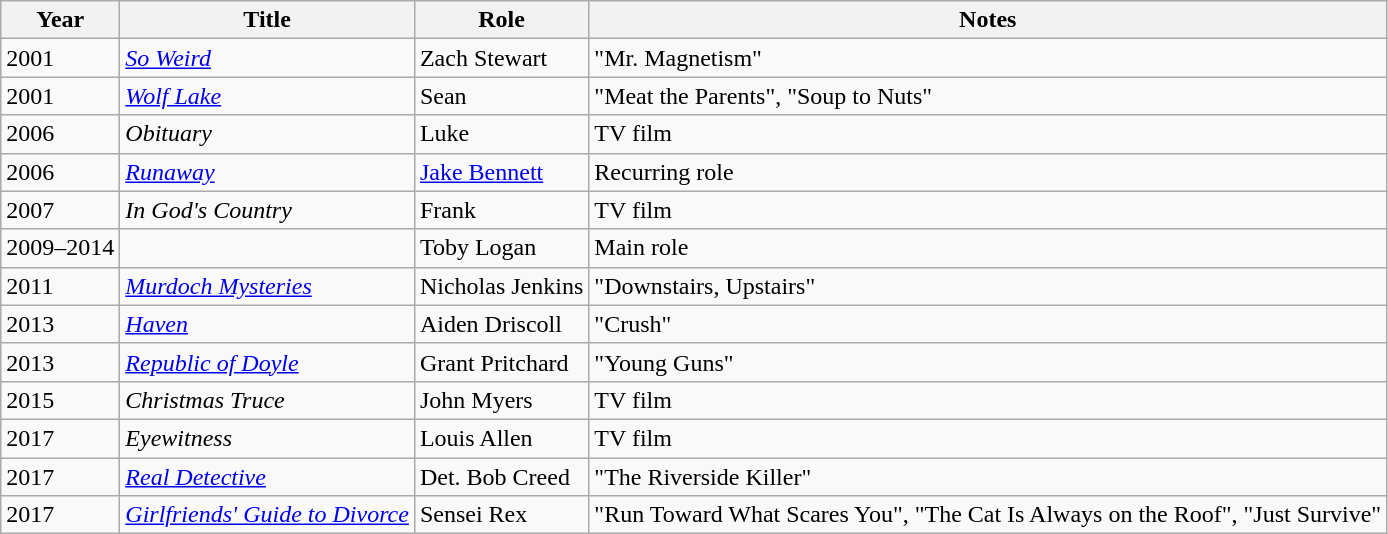<table class="wikitable sortable">
<tr>
<th>Year</th>
<th>Title</th>
<th>Role</th>
<th class="unsortable">Notes</th>
</tr>
<tr>
<td>2001</td>
<td><em><a href='#'>So Weird</a></em></td>
<td>Zach Stewart</td>
<td>"Mr. Magnetism"</td>
</tr>
<tr>
<td>2001</td>
<td><em><a href='#'>Wolf Lake</a></em></td>
<td>Sean</td>
<td>"Meat the Parents", "Soup to Nuts"</td>
</tr>
<tr>
<td>2006</td>
<td><em>Obituary</em></td>
<td>Luke</td>
<td>TV film</td>
</tr>
<tr>
<td>2006</td>
<td><em><a href='#'>Runaway</a></em></td>
<td><a href='#'>Jake Bennett</a></td>
<td>Recurring role</td>
</tr>
<tr>
<td>2007</td>
<td><em>In God's Country</em></td>
<td>Frank</td>
<td>TV film</td>
</tr>
<tr>
<td>2009–2014</td>
<td><em></em></td>
<td>Toby Logan</td>
<td>Main role</td>
</tr>
<tr>
<td>2011</td>
<td><em><a href='#'>Murdoch Mysteries</a></em></td>
<td>Nicholas Jenkins</td>
<td>"Downstairs, Upstairs"</td>
</tr>
<tr>
<td>2013</td>
<td><em><a href='#'>Haven</a></em></td>
<td>Aiden Driscoll</td>
<td>"Crush"</td>
</tr>
<tr>
<td>2013</td>
<td><em><a href='#'>Republic of Doyle</a></em></td>
<td>Grant Pritchard</td>
<td>"Young Guns"</td>
</tr>
<tr>
<td>2015</td>
<td><em>Christmas Truce</em></td>
<td>John Myers</td>
<td>TV film</td>
</tr>
<tr>
<td>2017</td>
<td><em>Eyewitness</em></td>
<td>Louis Allen</td>
<td>TV film</td>
</tr>
<tr>
<td>2017</td>
<td><em><a href='#'>Real Detective</a></em></td>
<td>Det. Bob Creed</td>
<td>"The Riverside Killer"</td>
</tr>
<tr>
<td>2017</td>
<td><em><a href='#'>Girlfriends' Guide to Divorce</a></em></td>
<td>Sensei Rex</td>
<td>"Run Toward What Scares You", "The Cat Is Always on the Roof", "Just Survive"</td>
</tr>
</table>
